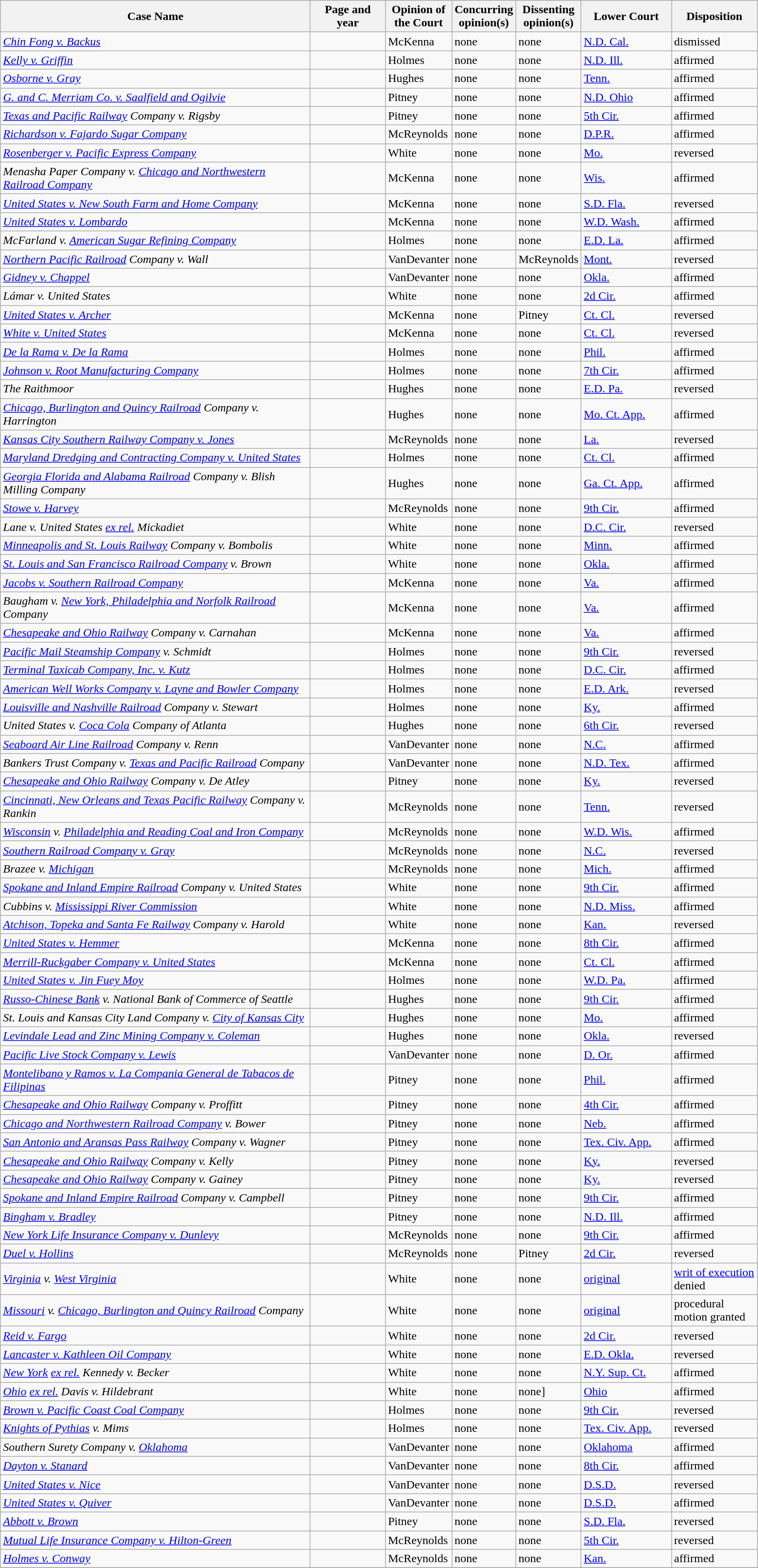<table class="wikitable sortable">
<tr>
<th scope="col" style="width: 416px;">Case Name</th>
<th scope="col" style="width: 95px;">Page and year</th>
<th scope="col" style="width: 10px;">Opinion of the Court</th>
<th scope="col" style="width: 10px;">Concurring opinion(s)</th>
<th scope="col" style="width: 10px;">Dissenting opinion(s)</th>
<th scope="col" style="width: 116px;">Lower Court</th>
<th scope="col" style="width: 110px;">Disposition</th>
</tr>
<tr>
<td><em><a href='#'>Chin Fong v. Backus</a></em></td>
<td align="right"></td>
<td>McKenna</td>
<td>none</td>
<td>none</td>
<td><a href='#'>N.D. Cal.</a></td>
<td>dismissed</td>
</tr>
<tr>
<td><em><a href='#'>Kelly v. Griffin</a></em></td>
<td align="right"></td>
<td>Holmes</td>
<td>none</td>
<td>none</td>
<td><a href='#'>N.D. Ill.</a></td>
<td>affirmed</td>
</tr>
<tr>
<td><em><a href='#'>Osborne v. Gray</a></em></td>
<td align="right"></td>
<td>Hughes</td>
<td>none</td>
<td>none</td>
<td><a href='#'>Tenn.</a></td>
<td>affirmed</td>
</tr>
<tr>
<td><em><a href='#'>G. and C. Merriam Co. v. Saalfield and Ogilvie</a></em></td>
<td align="right"></td>
<td>Pitney</td>
<td>none</td>
<td>none</td>
<td><a href='#'>N.D. Ohio</a></td>
<td>affirmed</td>
</tr>
<tr>
<td><em><a href='#'>Texas and Pacific Railway</a> Company v. Rigsby</em></td>
<td align="right"></td>
<td>Pitney</td>
<td>none</td>
<td>none</td>
<td><a href='#'>5th Cir.</a></td>
<td>affirmed</td>
</tr>
<tr>
<td><em><a href='#'>Richardson v. Fajardo Sugar Company</a></em></td>
<td align="right"></td>
<td>McReynolds</td>
<td>none</td>
<td>none</td>
<td><a href='#'>D.P.R.</a></td>
<td>affirmed</td>
</tr>
<tr>
<td><em><a href='#'>Rosenberger v. Pacific Express Company</a></em></td>
<td align="right"></td>
<td>White</td>
<td>none</td>
<td>none</td>
<td><a href='#'>Mo.</a></td>
<td>reversed</td>
</tr>
<tr>
<td><em>Menasha Paper Company v. <a href='#'>Chicago and Northwestern Railroad Company</a></em></td>
<td align="right"></td>
<td>McKenna</td>
<td>none</td>
<td>none</td>
<td><a href='#'>Wis.</a></td>
<td>affirmed</td>
</tr>
<tr>
<td><em><a href='#'>United States v. New South Farm and Home Company</a></em></td>
<td align="right"></td>
<td>McKenna</td>
<td>none</td>
<td>none</td>
<td><a href='#'>S.D. Fla.</a></td>
<td>reversed</td>
</tr>
<tr>
<td><em><a href='#'>United States v. Lombardo</a></em></td>
<td align="right"></td>
<td>McKenna</td>
<td>none</td>
<td>none</td>
<td><a href='#'>W.D. Wash.</a></td>
<td>affirmed</td>
</tr>
<tr>
<td><em>McFarland v. <a href='#'>American Sugar Refining Company</a></em></td>
<td align="right"></td>
<td>Holmes</td>
<td>none</td>
<td>none</td>
<td><a href='#'>E.D. La.</a></td>
<td>affirmed</td>
</tr>
<tr>
<td><em><a href='#'>Northern Pacific Railroad</a> Company v. Wall</em></td>
<td align="right"></td>
<td>VanDevanter</td>
<td>none</td>
<td>McReynolds</td>
<td><a href='#'>Mont.</a></td>
<td>reversed</td>
</tr>
<tr>
<td><em><a href='#'>Gidney v. Chappel</a></em></td>
<td align="right"></td>
<td>VanDevanter</td>
<td>none</td>
<td>none</td>
<td><a href='#'>Okla.</a></td>
<td>affirmed</td>
</tr>
<tr>
<td><em>Lámar v. United States</em></td>
<td align="right"></td>
<td>White</td>
<td>none</td>
<td>none</td>
<td><a href='#'>2d Cir.</a></td>
<td>affirmed</td>
</tr>
<tr>
<td><em><a href='#'>United States v. Archer</a></em></td>
<td align="right"></td>
<td>McKenna</td>
<td>none</td>
<td>Pitney</td>
<td><a href='#'>Ct. Cl.</a></td>
<td>reversed</td>
</tr>
<tr>
<td><em><a href='#'>White v. United States</a></em></td>
<td align="right"></td>
<td>McKenna</td>
<td>none</td>
<td>none</td>
<td><a href='#'>Ct. Cl.</a></td>
<td>reversed</td>
</tr>
<tr>
<td><em><a href='#'>De la Rama v. De la Rama</a></em></td>
<td align="right"></td>
<td>Holmes</td>
<td>none</td>
<td>none</td>
<td><a href='#'>Phil.</a></td>
<td>affirmed</td>
</tr>
<tr>
<td><em><a href='#'>Johnson v. Root Manufacturing Company</a></em></td>
<td align="right"></td>
<td>Holmes</td>
<td>none</td>
<td>none</td>
<td><a href='#'>7th Cir.</a></td>
<td>affirmed</td>
</tr>
<tr>
<td><em>The Raithmoor</em></td>
<td align="right"></td>
<td>Hughes</td>
<td>none</td>
<td>none</td>
<td><a href='#'>E.D. Pa.</a></td>
<td>reversed</td>
</tr>
<tr>
<td><em><a href='#'>Chicago, Burlington and Quincy Railroad</a> Company v. Harrington</em></td>
<td align="right"></td>
<td>Hughes</td>
<td>none</td>
<td>none</td>
<td><a href='#'>Mo. Ct. App.</a></td>
<td>affirmed</td>
</tr>
<tr>
<td><em><a href='#'>Kansas City Southern Railway Company v. Jones</a></em></td>
<td align="right"></td>
<td>McReynolds</td>
<td>none</td>
<td>none</td>
<td><a href='#'>La.</a></td>
<td>reversed</td>
</tr>
<tr>
<td><em><a href='#'>Maryland Dredging and Contracting Company v. United States</a></em></td>
<td align="right"></td>
<td>Holmes</td>
<td>none</td>
<td>none</td>
<td><a href='#'>Ct. Cl.</a></td>
<td>affirmed</td>
</tr>
<tr>
<td><em><a href='#'>Georgia Florida and Alabama Railroad</a> Company v. Blish Milling Company</em></td>
<td align="right"></td>
<td>Hughes</td>
<td>none</td>
<td>none</td>
<td><a href='#'>Ga. Ct. App.</a></td>
<td>affirmed</td>
</tr>
<tr>
<td><em><a href='#'>Stowe v. Harvey</a></em></td>
<td align="right"></td>
<td>McReynolds</td>
<td>none</td>
<td>none</td>
<td><a href='#'>9th Cir.</a></td>
<td>affirmed</td>
</tr>
<tr>
<td><em>Lane v. United States <a href='#'>ex rel.</a> Mickadiet</em></td>
<td align="right"></td>
<td>White</td>
<td>none</td>
<td>none</td>
<td><a href='#'>D.C. Cir.</a></td>
<td>reversed</td>
</tr>
<tr>
<td><em><a href='#'>Minneapolis and St. Louis Railway</a> Company v. Bombolis</em></td>
<td align="right"></td>
<td>White</td>
<td>none</td>
<td>none</td>
<td><a href='#'>Minn.</a></td>
<td>affirmed</td>
</tr>
<tr>
<td><em><a href='#'>St. Louis and San Francisco Railroad Company</a> v. Brown</em></td>
<td align="right"></td>
<td>White</td>
<td>none</td>
<td>none</td>
<td><a href='#'>Okla.</a></td>
<td>affirmed</td>
</tr>
<tr>
<td><em><a href='#'>Jacobs v. Southern Railroad Company</a></em></td>
<td align="right"></td>
<td>McKenna</td>
<td>none</td>
<td>none</td>
<td><a href='#'>Va.</a></td>
<td>affirmed</td>
</tr>
<tr>
<td><em>Baugham v. <a href='#'>New York, Philadelphia and Norfolk Railroad</a> Company</em></td>
<td align="right"></td>
<td>McKenna</td>
<td>none</td>
<td>none</td>
<td><a href='#'>Va.</a></td>
<td>affirmed</td>
</tr>
<tr>
<td><em><a href='#'>Chesapeake and Ohio Railway</a> Company v. Carnahan</em></td>
<td align="right"></td>
<td>McKenna</td>
<td>none</td>
<td>none</td>
<td><a href='#'>Va.</a></td>
<td>affirmed</td>
</tr>
<tr>
<td><em><a href='#'>Pacific Mail Steamship Company</a> v. Schmidt</em></td>
<td align="right"></td>
<td>Holmes</td>
<td>none</td>
<td>none</td>
<td><a href='#'>9th Cir.</a></td>
<td>reversed</td>
</tr>
<tr>
<td><em><a href='#'>Terminal Taxicab Company, Inc. v. Kutz</a></em></td>
<td align="right"></td>
<td>Holmes</td>
<td>none</td>
<td>none</td>
<td><a href='#'>D.C. Cir.</a></td>
<td>affirmed</td>
</tr>
<tr>
<td><em><a href='#'>American Well Works Company v. Layne and Bowler Company</a></em></td>
<td align="right"></td>
<td>Holmes</td>
<td>none</td>
<td>none</td>
<td><a href='#'>E.D. Ark.</a></td>
<td>reversed</td>
</tr>
<tr>
<td><em><a href='#'>Louisville and Nashville Railroad</a> Company v. Stewart</em></td>
<td align="right"></td>
<td>Holmes</td>
<td>none</td>
<td>none</td>
<td><a href='#'>Ky.</a></td>
<td>affirmed</td>
</tr>
<tr>
<td><em>United States v. <a href='#'>Coca Cola</a> Company of Atlanta</em></td>
<td align="right"></td>
<td>Hughes</td>
<td>none</td>
<td>none</td>
<td><a href='#'>6th Cir.</a></td>
<td>reversed</td>
</tr>
<tr>
<td><em><a href='#'>Seaboard Air Line Railroad</a> Company v. Renn</em></td>
<td align="right"></td>
<td>VanDevanter</td>
<td>none</td>
<td>none</td>
<td><a href='#'>N.C.</a></td>
<td>affirmed</td>
</tr>
<tr>
<td><em>Bankers Trust Company v. <a href='#'>Texas and Pacific Railroad</a> Company</em></td>
<td align="right"></td>
<td>VanDevanter</td>
<td>none</td>
<td>none</td>
<td><a href='#'>N.D. Tex.</a></td>
<td>affirmed</td>
</tr>
<tr>
<td><em><a href='#'>Chesapeake and Ohio Railway</a> Company v. De Atley</em></td>
<td align="right"></td>
<td>Pitney</td>
<td>none</td>
<td>none</td>
<td><a href='#'>Ky.</a></td>
<td>reversed</td>
</tr>
<tr>
<td><em><a href='#'>Cincinnati, New Orleans and Texas Pacific Railway</a> Company v. Rankin</em></td>
<td align="right"></td>
<td>McReynolds</td>
<td>none</td>
<td>none</td>
<td><a href='#'>Tenn.</a></td>
<td>reversed</td>
</tr>
<tr>
<td><em><a href='#'>Wisconsin</a> v. <a href='#'>Philadelphia and Reading Coal and Iron Company</a></em></td>
<td align="right"></td>
<td>McReynolds</td>
<td>none</td>
<td>none</td>
<td><a href='#'>W.D. Wis.</a></td>
<td>affirmed</td>
</tr>
<tr>
<td><em><a href='#'>Southern Railroad Company v. Gray</a></em></td>
<td align="right"></td>
<td>McReynolds</td>
<td>none</td>
<td>none</td>
<td><a href='#'>N.C.</a></td>
<td>reversed</td>
</tr>
<tr>
<td><em>Brazee v. <a href='#'>Michigan</a></em></td>
<td align="right"></td>
<td>McReynolds</td>
<td>none</td>
<td>none</td>
<td><a href='#'>Mich.</a></td>
<td>affirmed</td>
</tr>
<tr>
<td><em><a href='#'>Spokane and Inland Empire Railroad</a> Company v. United States</em></td>
<td align="right"></td>
<td>White</td>
<td>none</td>
<td>none</td>
<td><a href='#'>9th Cir.</a></td>
<td>affirmed</td>
</tr>
<tr>
<td><em>Cubbins v. <a href='#'>Mississippi River Commission</a></em></td>
<td align="right"></td>
<td>White</td>
<td>none</td>
<td>none</td>
<td><a href='#'>N.D. Miss.</a></td>
<td>affirmed</td>
</tr>
<tr>
<td><em><a href='#'>Atchison, Topeka and Santa Fe Railway</a> Company v. Harold</em></td>
<td align="right"></td>
<td>White</td>
<td>none</td>
<td>none</td>
<td><a href='#'>Kan.</a></td>
<td>reversed</td>
</tr>
<tr>
<td><em><a href='#'>United States v. Hemmer</a></em></td>
<td align="right"></td>
<td>McKenna</td>
<td>none</td>
<td>none</td>
<td><a href='#'>8th Cir.</a></td>
<td>affirmed</td>
</tr>
<tr>
<td><em><a href='#'>Merrill-Ruckgaber Company v. United States</a></em></td>
<td align="right"></td>
<td>McKenna</td>
<td>none</td>
<td>none</td>
<td><a href='#'>Ct. Cl.</a></td>
<td>affirmed</td>
</tr>
<tr>
<td><em><a href='#'>United States v. Jin Fuey Moy</a></em></td>
<td align="right"></td>
<td>Holmes</td>
<td>none</td>
<td>none</td>
<td><a href='#'>W.D. Pa.</a></td>
<td>affirmed</td>
</tr>
<tr>
<td><em><a href='#'>Russo-Chinese Bank</a> v. National Bank of Commerce of Seattle</em></td>
<td align="right"></td>
<td>Hughes</td>
<td>none</td>
<td>none</td>
<td><a href='#'>9th Cir.</a></td>
<td>affirmed</td>
</tr>
<tr>
<td><em>St. Louis and Kansas City Land Company v. <a href='#'>City of Kansas City</a></em></td>
<td align="right"></td>
<td>Hughes</td>
<td>none</td>
<td>none</td>
<td><a href='#'>Mo.</a></td>
<td>affirmed</td>
</tr>
<tr>
<td><em><a href='#'>Levindale Lead and Zinc Mining Company v. Coleman</a></em></td>
<td align="right"></td>
<td>Hughes</td>
<td>none</td>
<td>none</td>
<td><a href='#'>Okla.</a></td>
<td>reversed</td>
</tr>
<tr>
<td><em><a href='#'>Pacific Live Stock Company v. Lewis</a></em></td>
<td align="right"></td>
<td>VanDevanter</td>
<td>none</td>
<td>none</td>
<td><a href='#'>D. Or.</a></td>
<td>affirmed</td>
</tr>
<tr>
<td><em><a href='#'>Montelibano y Ramos v. La Compania General de Tabacos de Filipinas</a></em></td>
<td align="right"></td>
<td>Pitney</td>
<td>none</td>
<td>none</td>
<td><a href='#'>Phil.</a></td>
<td>affirmed</td>
</tr>
<tr>
<td><em><a href='#'>Chesapeake and Ohio Railway</a> Company v. Proffitt</em></td>
<td align="right"></td>
<td>Pitney</td>
<td>none</td>
<td>none</td>
<td><a href='#'>4th Cir.</a></td>
<td>affirmed</td>
</tr>
<tr>
<td><em><a href='#'>Chicago and Northwestern Railroad Company</a> v. Bower</em></td>
<td align="right"></td>
<td>Pitney</td>
<td>none</td>
<td>none</td>
<td><a href='#'>Neb.</a></td>
<td>affirmed</td>
</tr>
<tr>
<td><em><a href='#'>San Antonio and Aransas Pass Railway</a> Company v. Wagner</em></td>
<td align="right"></td>
<td>Pitney</td>
<td>none</td>
<td>none</td>
<td><a href='#'>Tex. Civ. App.</a></td>
<td>affirmed</td>
</tr>
<tr>
<td><em><a href='#'>Chesapeake and Ohio Railway</a> Company v. Kelly</em></td>
<td align="right"></td>
<td>Pitney</td>
<td>none</td>
<td>none</td>
<td><a href='#'>Ky.</a></td>
<td>reversed</td>
</tr>
<tr>
<td><em><a href='#'>Chesapeake and Ohio Railway</a> Company v. Gainey</em></td>
<td align="right"></td>
<td>Pitney</td>
<td>none</td>
<td>none</td>
<td><a href='#'>Ky.</a></td>
<td>reversed</td>
</tr>
<tr>
<td><em><a href='#'>Spokane and Inland Empire Railroad</a> Company v. Campbell</em></td>
<td align="right"></td>
<td>Pitney</td>
<td>none</td>
<td>none</td>
<td><a href='#'>9th Cir.</a></td>
<td>affirmed</td>
</tr>
<tr>
<td><em><a href='#'>Bingham v. Bradley</a></em></td>
<td align="right"></td>
<td>Pitney</td>
<td>none</td>
<td>none</td>
<td><a href='#'>N.D. Ill.</a></td>
<td>affirmed</td>
</tr>
<tr>
<td><em><a href='#'>New York Life Insurance Company v. Dunlevy</a></em></td>
<td align="right"></td>
<td>McReynolds</td>
<td>none</td>
<td>none</td>
<td><a href='#'>9th Cir.</a></td>
<td>affirmed</td>
</tr>
<tr>
<td><em><a href='#'>Duel v. Hollins</a></em></td>
<td align="right"></td>
<td>McReynolds</td>
<td>none</td>
<td>Pitney</td>
<td><a href='#'>2d Cir.</a></td>
<td>reversed</td>
</tr>
<tr>
<td><em><a href='#'>Virginia</a> v. <a href='#'>West Virginia</a></em></td>
<td align="right"></td>
<td>White</td>
<td>none</td>
<td>none</td>
<td><a href='#'>original</a></td>
<td><a href='#'>writ of execution</a> denied</td>
</tr>
<tr>
<td><em><a href='#'>Missouri</a> v. <a href='#'>Chicago, Burlington and Quincy Railroad</a> Company</em></td>
<td align="right"></td>
<td>White</td>
<td>none</td>
<td>none</td>
<td><a href='#'>original</a></td>
<td>procedural motion granted</td>
</tr>
<tr>
<td><em><a href='#'>Reid v. Fargo</a></em></td>
<td align="right"></td>
<td>White</td>
<td>none</td>
<td>none</td>
<td><a href='#'>2d Cir.</a></td>
<td>reversed</td>
</tr>
<tr>
<td><em><a href='#'>Lancaster v. Kathleen Oil Company</a></em></td>
<td align="right"></td>
<td>White</td>
<td>none</td>
<td>none</td>
<td><a href='#'>E.D. Okla.</a></td>
<td>reversed</td>
</tr>
<tr>
<td><em><a href='#'>New York</a> <a href='#'>ex rel.</a> Kennedy v. Becker</em></td>
<td align="right"></td>
<td>White</td>
<td>none</td>
<td>none</td>
<td><a href='#'>N.Y. Sup. Ct.</a></td>
<td>affirmed</td>
</tr>
<tr>
<td><em><a href='#'>Ohio</a> <a href='#'>ex rel.</a> Davis v. Hildebrant</em></td>
<td align="right"></td>
<td>White</td>
<td>none</td>
<td>none]</td>
<td><a href='#'>Ohio</a></td>
<td>affirmed</td>
</tr>
<tr>
<td><em><a href='#'>Brown v. Pacific Coast Coal Company</a></em></td>
<td align="right"></td>
<td>Holmes</td>
<td>none</td>
<td>none</td>
<td><a href='#'>9th Cir.</a></td>
<td>reversed</td>
</tr>
<tr>
<td><em><a href='#'>Knights of Pythias</a> v. Mims</em></td>
<td align="right"></td>
<td>Holmes</td>
<td>none</td>
<td>none</td>
<td><a href='#'>Tex. Civ. App.</a></td>
<td>reversed</td>
</tr>
<tr>
<td><em>Southern Surety Company v. <a href='#'>Oklahoma</a></em></td>
<td align="right"></td>
<td>VanDevanter</td>
<td>none</td>
<td>none</td>
<td><a href='#'>Oklahoma</a></td>
<td>affirmed</td>
</tr>
<tr>
<td><em><a href='#'>Dayton v. Stanard</a></em></td>
<td align="right"></td>
<td>VanDevanter</td>
<td>none</td>
<td>none</td>
<td><a href='#'>8th Cir.</a></td>
<td>affirmed</td>
</tr>
<tr>
<td><em><a href='#'>United States v. Nice</a></em></td>
<td align="right"></td>
<td>VanDevanter</td>
<td>none</td>
<td>none</td>
<td><a href='#'>D.S.D.</a></td>
<td>reversed</td>
</tr>
<tr>
<td><em><a href='#'>United States v. Quiver</a></em></td>
<td align="right"></td>
<td>VanDevanter</td>
<td>none</td>
<td>none</td>
<td><a href='#'>D.S.D.</a></td>
<td>affirmed</td>
</tr>
<tr>
<td><em><a href='#'>Abbott v. Brown</a></em></td>
<td align="right"></td>
<td>Pitney</td>
<td>none</td>
<td>none</td>
<td><a href='#'>S.D. Fla.</a></td>
<td>reversed</td>
</tr>
<tr>
<td><em><a href='#'>Mutual Life Insurance Company v. Hilton-Green</a></em></td>
<td align="right"></td>
<td>McReynolds</td>
<td>none</td>
<td>none</td>
<td><a href='#'>5th Cir.</a></td>
<td>reversed</td>
</tr>
<tr>
<td><em><a href='#'>Holmes v. Conway</a></em></td>
<td align="right"></td>
<td>McReynolds</td>
<td>none</td>
<td>none</td>
<td><a href='#'>Kan.</a></td>
<td>affirmed</td>
</tr>
<tr>
</tr>
</table>
